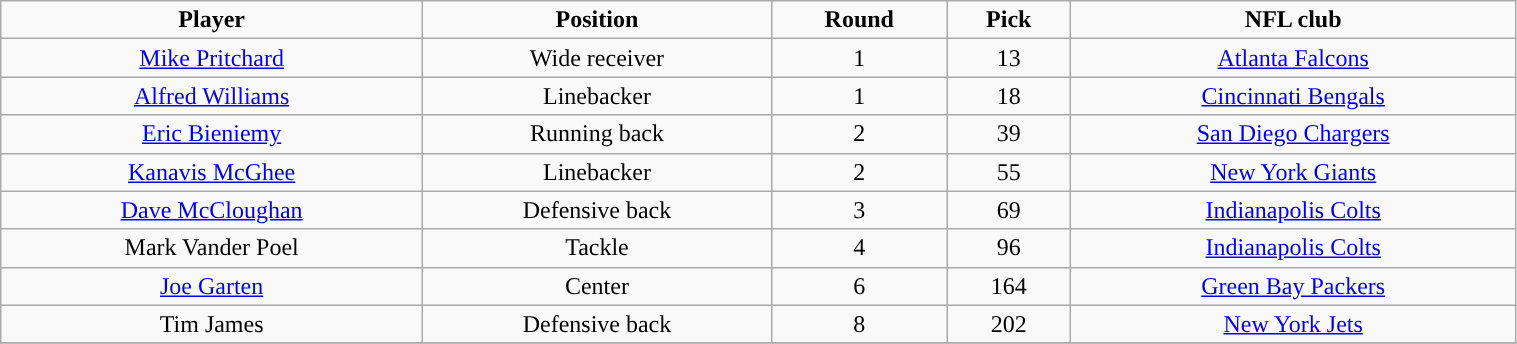<table class="wikitable" width="80%">
<tr align="center">
<td><strong>Player</strong></td>
<td><strong>Position</strong></td>
<td><strong>Round</strong></td>
<td><strong>Pick</strong></td>
<td><strong>NFL club</strong></td>
</tr>
<tr align="center" bgcolor="">
<td><a href='#'>Mike Pritchard</a></td>
<td>Wide receiver</td>
<td>1</td>
<td>13</td>
<td><a href='#'>Atlanta Falcons</a></td>
</tr>
<tr align="center" bgcolor="">
<td><a href='#'>Alfred Williams</a></td>
<td>Linebacker</td>
<td>1</td>
<td>18</td>
<td><a href='#'>Cincinnati Bengals</a></td>
</tr>
<tr align="center" bgcolor="">
<td><a href='#'>Eric Bieniemy</a></td>
<td>Running back</td>
<td>2</td>
<td>39</td>
<td><a href='#'>San Diego Chargers</a></td>
</tr>
<tr align="center" bgcolor="">
<td><a href='#'>Kanavis McGhee</a></td>
<td>Linebacker</td>
<td>2</td>
<td>55</td>
<td><a href='#'>New York Giants</a></td>
</tr>
<tr align="center" bgcolor="">
<td><a href='#'>Dave McCloughan</a></td>
<td>Defensive back</td>
<td>3</td>
<td>69</td>
<td><a href='#'>Indianapolis Colts</a></td>
</tr>
<tr align="center" bgcolor="">
<td>Mark Vander Poel</td>
<td>Tackle</td>
<td>4</td>
<td>96</td>
<td><a href='#'>Indianapolis Colts</a></td>
</tr>
<tr align="center" bgcolor="">
<td><a href='#'>Joe Garten</a></td>
<td>Center</td>
<td>6</td>
<td>164</td>
<td><a href='#'>Green Bay Packers</a></td>
</tr>
<tr align="center" bgcolor="">
<td>Tim James</td>
<td>Defensive back</td>
<td>8</td>
<td>202</td>
<td><a href='#'>New York Jets</a></td>
</tr>
<tr align="center" bgcolor="">
</tr>
</table>
